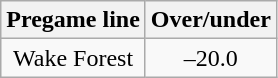<table class="wikitable" style="margin-right: auto; margin-right: auto; border: none;">
<tr align="center">
<th style=>Pregame line</th>
<th style=>Over/under</th>
</tr>
<tr align="center">
<td>Wake Forest</td>
<td>–20.0</td>
</tr>
</table>
